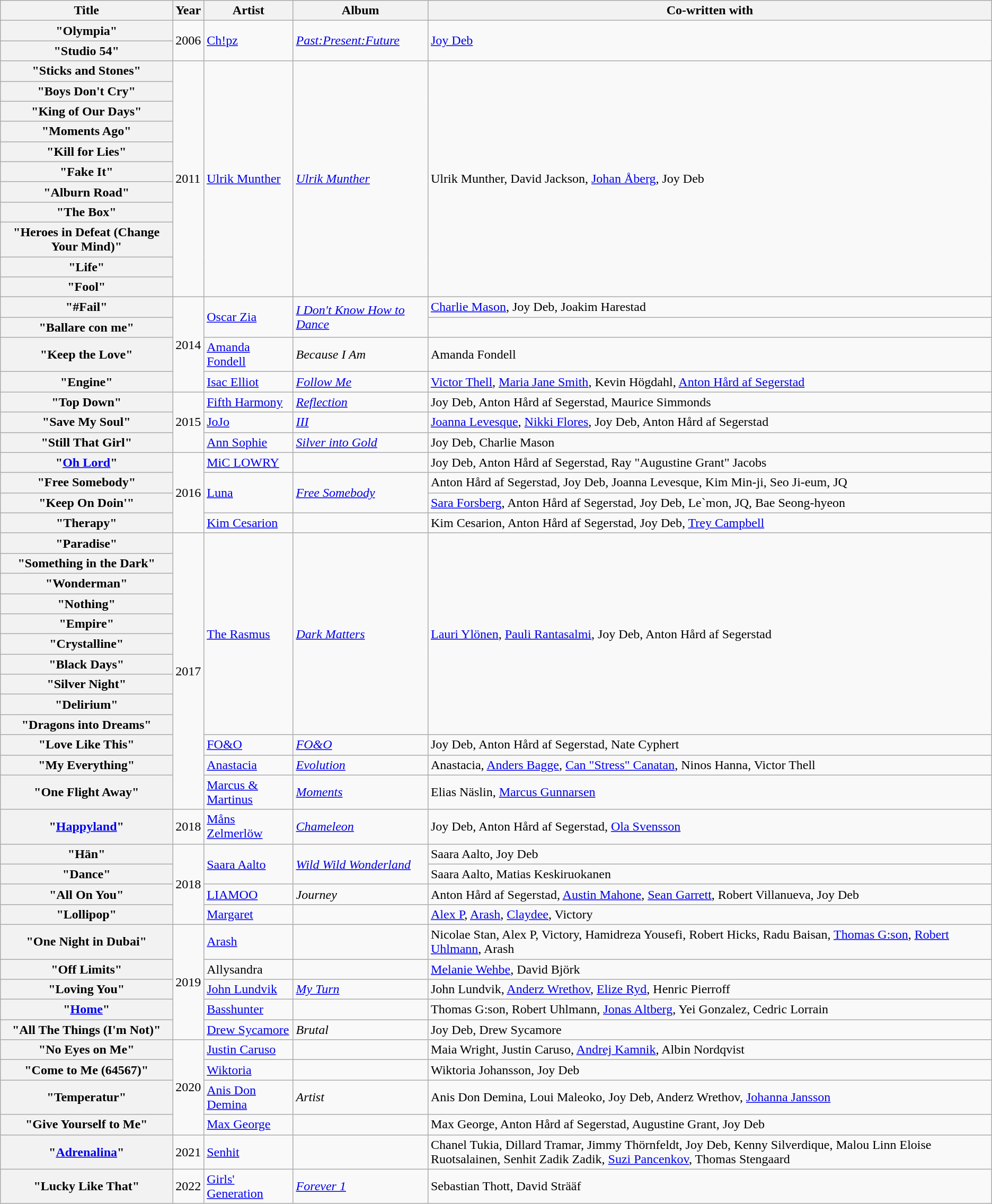<table class="wikitable plainrowheaders">
<tr>
<th scope="col">Title</th>
<th scope="col">Year</th>
<th scope="col">Artist</th>
<th scope="col">Album</th>
<th scope="col">Co-written with</th>
</tr>
<tr>
<th scope="row">"Olympia"</th>
<td rowspan="2">2006</td>
<td rowspan="2"><a href='#'>Ch!pz</a></td>
<td rowspan="2"><em><a href='#'>Past:Present:Future</a></em></td>
<td rowspan="2"><a href='#'>Joy Deb</a></td>
</tr>
<tr>
<th scope="row">"Studio 54"</th>
</tr>
<tr>
<th scope="row">"Sticks and Stones"</th>
<td rowspan="11">2011</td>
<td rowspan="11"><a href='#'>Ulrik Munther</a></td>
<td rowspan="11"><em><a href='#'>Ulrik Munther</a></em></td>
<td rowspan="11">Ulrik Munther, David Jackson, <a href='#'>Johan Åberg</a>, Joy Deb</td>
</tr>
<tr>
<th scope="row">"Boys Don't Cry"</th>
</tr>
<tr>
<th scope="row">"King of Our Days"</th>
</tr>
<tr>
<th scope="row">"Moments Ago"</th>
</tr>
<tr>
<th scope="row">"Kill for Lies"</th>
</tr>
<tr>
<th scope="row">"Fake It"</th>
</tr>
<tr>
<th scope="row">"Alburn Road"</th>
</tr>
<tr>
<th scope="row">"The Box"</th>
</tr>
<tr>
<th scope="row">"Heroes in Defeat (Change Your Mind)"</th>
</tr>
<tr>
<th scope="row">"Life"</th>
</tr>
<tr>
<th scope="row">"Fool"</th>
</tr>
<tr>
<th scope="row">"#Fail"</th>
<td rowspan="4">2014</td>
<td rowspan="2"><a href='#'>Oscar Zia</a></td>
<td rowspan="2"><em><a href='#'>I Don't Know How to Dance</a></em></td>
<td><a href='#'>Charlie Mason</a>, Joy Deb, Joakim Harestad</td>
</tr>
<tr>
<th scope="row">"Ballare con me"</th>
<td></td>
</tr>
<tr>
<th scope="row">"Keep the Love"</th>
<td><a href='#'>Amanda Fondell</a></td>
<td><em>Because I Am</em></td>
<td>Amanda Fondell</td>
</tr>
<tr>
<th scope="row">"Engine"</th>
<td><a href='#'>Isac Elliot</a></td>
<td><em><a href='#'>Follow Me</a></em></td>
<td><a href='#'>Victor Thell</a>, <a href='#'>Maria Jane Smith</a>, Kevin Högdahl, <a href='#'>Anton Hård af Segerstad</a></td>
</tr>
<tr>
<th scope="row">"Top Down"</th>
<td rowspan="3">2015</td>
<td><a href='#'>Fifth Harmony</a></td>
<td><em><a href='#'>Reflection</a></em></td>
<td>Joy Deb, Anton Hård af Segerstad, Maurice Simmonds</td>
</tr>
<tr>
<th scope="row">"Save My Soul"</th>
<td><a href='#'>JoJo</a></td>
<td><em><a href='#'>III</a></em></td>
<td><a href='#'>Joanna Levesque</a>, <a href='#'>Nikki Flores</a>, Joy Deb, Anton Hård af Segerstad</td>
</tr>
<tr>
<th scope="row">"Still That Girl"</th>
<td><a href='#'>Ann Sophie</a></td>
<td><em><a href='#'>Silver into Gold</a></em></td>
<td>Joy Deb, Charlie Mason</td>
</tr>
<tr>
<th scope="row">"<a href='#'>Oh Lord</a>"</th>
<td rowspan="4">2016</td>
<td><a href='#'>MiC LOWRY</a></td>
<td></td>
<td>Joy Deb, Anton Hård af Segerstad, Ray "Augustine Grant" Jacobs</td>
</tr>
<tr>
<th scope="row">"Free Somebody"</th>
<td rowspan="2"><a href='#'>Luna</a></td>
<td rowspan="2"><em><a href='#'>Free Somebody</a></em></td>
<td>Anton Hård af Segerstad, Joy Deb, Joanna Levesque, Kim Min-ji, Seo Ji-eum, JQ</td>
</tr>
<tr>
<th scope="row">"Keep On Doin'"</th>
<td><a href='#'>Sara Forsberg</a>, Anton Hård af Segerstad, Joy Deb, Le`mon, JQ, Bae Seong-hyeon</td>
</tr>
<tr>
<th scope="row">"Therapy"</th>
<td><a href='#'>Kim Cesarion</a></td>
<td></td>
<td>Kim Cesarion, Anton Hård af Segerstad, Joy Deb, <a href='#'>Trey Campbell</a></td>
</tr>
<tr>
<th scope="row">"Paradise"</th>
<td rowspan="13">2017</td>
<td rowspan="10"><a href='#'>The Rasmus</a></td>
<td rowspan="10"><em><a href='#'>Dark Matters</a></em></td>
<td rowspan="10"><a href='#'>Lauri Ylönen</a>, <a href='#'>Pauli Rantasalmi</a>, Joy Deb, Anton Hård af Segerstad</td>
</tr>
<tr>
<th scope="row">"Something in the Dark"</th>
</tr>
<tr>
<th scope="row">"Wonderman"</th>
</tr>
<tr>
<th scope="row">"Nothing"</th>
</tr>
<tr>
<th scope="row">"Empire"</th>
</tr>
<tr>
<th scope="row">"Crystalline"</th>
</tr>
<tr>
<th scope="row">"Black Days"</th>
</tr>
<tr>
<th scope="row">"Silver Night"</th>
</tr>
<tr>
<th scope="row">"Delirium"</th>
</tr>
<tr>
<th scope="row">"Dragons into Dreams"</th>
</tr>
<tr>
<th scope="row">"Love Like This"</th>
<td><a href='#'>FO&O</a></td>
<td><em><a href='#'>FO&O</a></em></td>
<td>Joy Deb, Anton Hård af Segerstad, Nate Cyphert</td>
</tr>
<tr>
<th scope="row">"My Everything"</th>
<td><a href='#'>Anastacia</a></td>
<td><em><a href='#'>Evolution</a></em></td>
<td>Anastacia, <a href='#'>Anders Bagge</a>, <a href='#'>Can "Stress" Canatan</a>, Ninos Hanna, Victor Thell</td>
</tr>
<tr>
<th scope="row">"One Flight Away"</th>
<td><a href='#'>Marcus & Martinus</a></td>
<td><em><a href='#'>Moments</a></em></td>
<td>Elias Näslin, <a href='#'>Marcus Gunnarsen</a></td>
</tr>
<tr>
<th scope="row">"<a href='#'>Happyland</a>"</th>
<td>2018</td>
<td><a href='#'>Måns Zelmerlöw</a></td>
<td><em><a href='#'>Chameleon</a></em></td>
<td>Joy Deb, Anton Hård af Segerstad, <a href='#'>Ola Svensson</a></td>
</tr>
<tr>
<th scope="row">"Hän"</th>
<td rowspan="4">2018</td>
<td rowspan="2"><a href='#'>Saara Aalto</a></td>
<td rowspan="2"><em><a href='#'>Wild Wild Wonderland</a></em></td>
<td>Saara Aalto, Joy Deb</td>
</tr>
<tr>
<th scope="row">"Dance"</th>
<td>Saara Aalto, Matias Keskiruokanen</td>
</tr>
<tr>
<th scope="row">"All On You"</th>
<td><a href='#'>LIAMOO</a></td>
<td><em>Journey</em></td>
<td>Anton Hård af Segerstad, <a href='#'>Austin Mahone</a>, <a href='#'>Sean Garrett</a>, Robert Villanueva, Joy Deb</td>
</tr>
<tr>
<th scope="row">"Lollipop"</th>
<td><a href='#'>Margaret</a></td>
<td></td>
<td><a href='#'>Alex P</a>, <a href='#'>Arash</a>, <a href='#'>Claydee</a>, Victory</td>
</tr>
<tr>
<th scope="row">"One Night in Dubai"<br></th>
<td rowspan="5">2019</td>
<td><a href='#'>Arash</a></td>
<td></td>
<td>Nicolae Stan, Alex P, Victory, Hamidreza Yousefi, Robert Hicks, Radu Baisan, <a href='#'>Thomas G:son</a>, <a href='#'>Robert Uhlmann</a>, Arash</td>
</tr>
<tr>
<th scope="row">"Off Limits"</th>
<td>Allysandra</td>
<td></td>
<td><a href='#'>Melanie Wehbe</a>, David Björk</td>
</tr>
<tr>
<th scope="row">"Loving You"</th>
<td><a href='#'>John Lundvik</a></td>
<td><em><a href='#'>My Turn</a></em></td>
<td>John Lundvik, <a href='#'>Anderz Wrethov</a>, <a href='#'>Elize Ryd</a>, Henric Pierroff</td>
</tr>
<tr>
<th scope="row">"<a href='#'>Home</a>"</th>
<td><a href='#'>Basshunter</a></td>
<td></td>
<td>Thomas G:son, Robert Uhlmann, <a href='#'>Jonas Altberg</a>, Yei Gonzalez, Cedric Lorrain</td>
</tr>
<tr>
<th scope="row">"All The Things (I'm Not)"</th>
<td><a href='#'>Drew Sycamore</a></td>
<td><em>Brutal</em></td>
<td>Joy Deb, Drew Sycamore</td>
</tr>
<tr>
<th scope="row">"No Eyes on Me"</th>
<td rowspan="4">2020</td>
<td><a href='#'>Justin Caruso</a></td>
<td></td>
<td>Maia Wright, Justin Caruso, <a href='#'>Andrej Kamnik</a>, Albin Nordqvist</td>
</tr>
<tr>
<th scope="row">"Come to Me (64567)"</th>
<td><a href='#'>Wiktoria</a></td>
<td></td>
<td>Wiktoria Johansson, Joy Deb</td>
</tr>
<tr>
<th scope="row">"Temperatur"<br></th>
<td><a href='#'>Anis Don Demina</a></td>
<td><em>Artist</em></td>
<td>Anis Don Demina, Loui Maleoko, Joy Deb, Anderz Wrethov, <a href='#'>Johanna Jansson</a></td>
</tr>
<tr>
<th scope="row">"Give Yourself to Me"</th>
<td><a href='#'>Max George</a></td>
<td></td>
<td>Max George, Anton Hård af Segerstad, Augustine Grant, Joy Deb</td>
</tr>
<tr>
<th scope="row">"<a href='#'>Adrenalina</a>"</th>
<td rowspan="1">2021</td>
<td><a href='#'>Senhit</a></td>
<td></td>
<td>Chanel Tukia, Dillard Tramar, Jimmy Thörnfeldt, Joy Deb, Kenny Silverdique, Malou Linn Eloise Ruotsalainen, Senhit Zadik Zadik, <a href='#'>Suzi Pancenkov</a>, Thomas Stengaard</td>
</tr>
<tr>
<th scope="row">"Lucky Like That"</th>
<td>2022</td>
<td><a href='#'>Girls' Generation</a></td>
<td><em><a href='#'>Forever 1</a></em></td>
<td>Sebastian Thott, David Strääf</td>
</tr>
</table>
